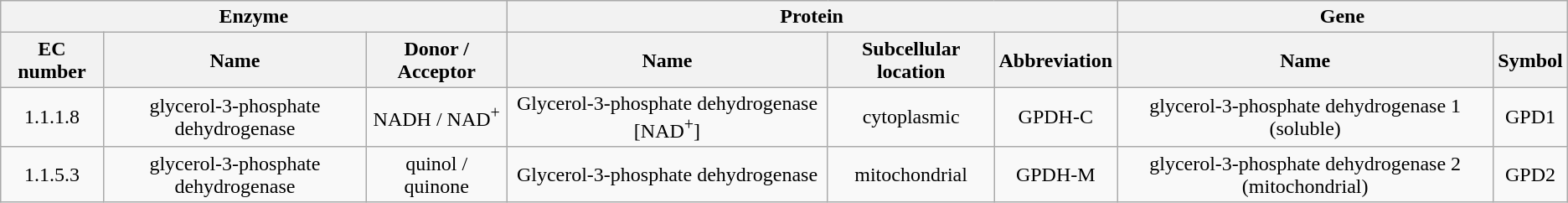<table class="wikitable" style="text-align: center;">
<tr>
<th colspan="3">Enzyme</th>
<th colspan="3">Protein</th>
<th colspan="2">Gene</th>
</tr>
<tr>
<th>EC number</th>
<th>Name</th>
<th>Donor / Acceptor</th>
<th>Name</th>
<th>Subcellular location</th>
<th>Abbreviation</th>
<th>Name</th>
<th>Symbol</th>
</tr>
<tr>
<td>1.1.1.8</td>
<td>glycerol-3-phosphate dehydrogenase</td>
<td>NADH / NAD<sup>+</sup></td>
<td>Glycerol-3-phosphate dehydrogenase [NAD<sup>+</sup>]</td>
<td>cytoplasmic</td>
<td>GPDH-C</td>
<td>glycerol-3-phosphate dehydrogenase 1 (soluble)</td>
<td>GPD1</td>
</tr>
<tr>
<td>1.1.5.3</td>
<td>glycerol-3-phosphate dehydrogenase</td>
<td>quinol / quinone</td>
<td>Glycerol-3-phosphate dehydrogenase</td>
<td>mitochondrial</td>
<td>GPDH-M</td>
<td>glycerol-3-phosphate dehydrogenase 2 (mitochondrial)</td>
<td>GPD2</td>
</tr>
</table>
